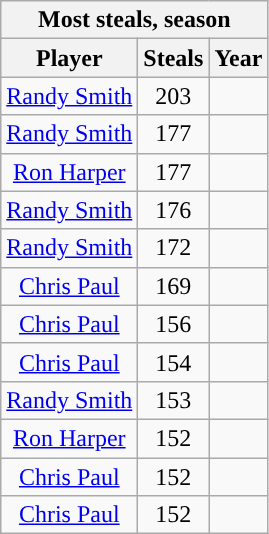<table class="wikitable sortable" style="text-align:center">
<tr>
<th colspan="3">Most steals, season</th>
</tr>
<tr>
<th>Player</th>
<th>Steals</th>
<th>Year</th>
</tr>
<tr>
<td><a href='#'>Randy Smith</a></td>
<td>203</td>
<td></td>
</tr>
<tr>
<td><a href='#'>Randy Smith</a></td>
<td>177</td>
<td></td>
</tr>
<tr>
<td><a href='#'>Ron Harper</a></td>
<td>177</td>
<td></td>
</tr>
<tr>
<td><a href='#'>Randy Smith</a></td>
<td>176</td>
<td></td>
</tr>
<tr>
<td><a href='#'>Randy Smith</a></td>
<td>172</td>
<td></td>
</tr>
<tr>
<td><a href='#'>Chris Paul</a></td>
<td>169</td>
<td></td>
</tr>
<tr>
<td><a href='#'>Chris Paul</a></td>
<td>156</td>
<td></td>
</tr>
<tr>
<td><a href='#'>Chris Paul</a></td>
<td>154</td>
<td></td>
</tr>
<tr>
<td><a href='#'>Randy Smith</a></td>
<td>153</td>
<td></td>
</tr>
<tr>
<td><a href='#'>Ron Harper</a></td>
<td>152</td>
<td></td>
</tr>
<tr>
<td><a href='#'>Chris Paul</a></td>
<td>152</td>
<td></td>
</tr>
<tr>
<td><a href='#'>Chris Paul</a></td>
<td>152</td>
<td></td>
</tr>
</table>
